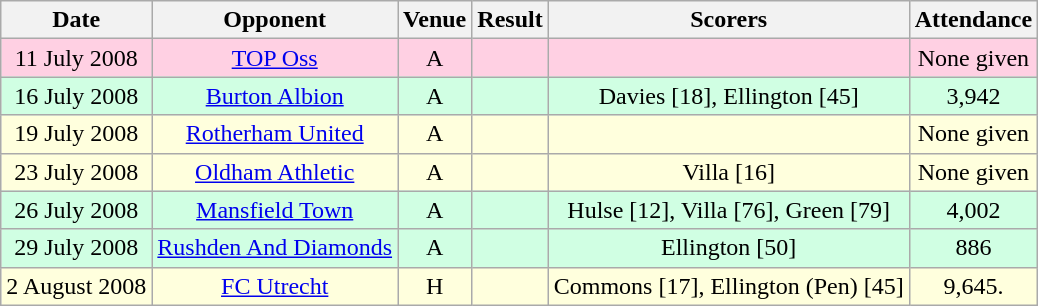<table class="wikitable sortable" style="text-align:center">
<tr>
<th>Date</th>
<th>Opponent</th>
<th>Venue</th>
<th>Result</th>
<th>Scorers</th>
<th>Attendance</th>
</tr>
<tr bgcolor="#ffd0e3">
<td>11 July 2008</td>
<td><a href='#'>TOP Oss</a></td>
<td>A</td>
<td></td>
<td></td>
<td>None given</td>
</tr>
<tr bgcolor="#d0ffe3">
<td>16 July 2008</td>
<td><a href='#'>Burton Albion</a></td>
<td>A</td>
<td></td>
<td>Davies [18], Ellington [45]</td>
<td>3,942</td>
</tr>
<tr bgcolor="#ffffdd">
<td>19 July 2008</td>
<td><a href='#'>Rotherham United</a></td>
<td>A</td>
<td></td>
<td></td>
<td>None given</td>
</tr>
<tr bgcolor="#ffffdd">
<td>23 July 2008</td>
<td><a href='#'>Oldham Athletic</a></td>
<td>A</td>
<td></td>
<td>Villa [16]</td>
<td>None given</td>
</tr>
<tr bgcolor="#d0ffe3">
<td>26 July 2008</td>
<td><a href='#'>Mansfield Town</a></td>
<td>A</td>
<td></td>
<td>Hulse [12], Villa [76], Green [79]</td>
<td>4,002</td>
</tr>
<tr bgcolor="#d0ffe3">
<td>29 July 2008</td>
<td><a href='#'>Rushden And Diamonds</a></td>
<td>A</td>
<td></td>
<td>Ellington [50]</td>
<td>886</td>
</tr>
<tr bgcolor="#ffffdd">
<td>2 August 2008</td>
<td><a href='#'>FC Utrecht</a></td>
<td>H</td>
<td></td>
<td>Commons [17], Ellington (Pen) [45]</td>
<td>9,645.</td>
</tr>
</table>
